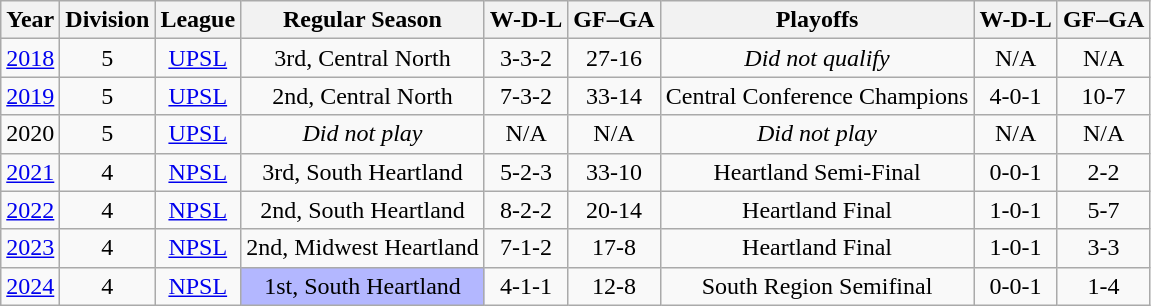<table class="wikitable" style="text-align:center">
<tr>
<th>Year</th>
<th>Division</th>
<th>League</th>
<th>Regular Season</th>
<th>W-D-L</th>
<th>GF–GA</th>
<th>Playoffs</th>
<th>W-D-L</th>
<th>GF–GA</th>
</tr>
<tr>
<td><a href='#'>2018</a></td>
<td>5</td>
<td><a href='#'>UPSL</a></td>
<td>3rd, Central North</td>
<td>3-3-2</td>
<td>27-16</td>
<td><em>Did not qualify</em></td>
<td>N/A</td>
<td>N/A</td>
</tr>
<tr>
<td><a href='#'>2019</a></td>
<td>5</td>
<td><a href='#'>UPSL</a></td>
<td>2nd, Central North</td>
<td>7-3-2</td>
<td>33-14</td>
<td>Central Conference Champions</td>
<td>4-0-1</td>
<td>10-7</td>
</tr>
<tr>
<td>2020</td>
<td>5</td>
<td><a href='#'>UPSL</a></td>
<td><em>Did not play</em></td>
<td>N/A</td>
<td>N/A</td>
<td><em>Did not play</em></td>
<td>N/A</td>
<td>N/A</td>
</tr>
<tr>
<td><a href='#'>2021</a></td>
<td>4</td>
<td><a href='#'>NPSL</a></td>
<td>3rd, South Heartland</td>
<td>5-2-3</td>
<td>33-10</td>
<td>Heartland Semi-Final</td>
<td>0-0-1</td>
<td>2-2</td>
</tr>
<tr>
<td><a href='#'>2022</a></td>
<td>4</td>
<td><a href='#'>NPSL</a></td>
<td>2nd, South Heartland</td>
<td>8-2-2</td>
<td>20-14</td>
<td>Heartland Final</td>
<td>1-0-1</td>
<td>5-7</td>
</tr>
<tr>
<td><a href='#'>2023</a></td>
<td>4</td>
<td><a href='#'>NPSL</a></td>
<td>2nd, Midwest Heartland</td>
<td>7-1-2</td>
<td>17-8</td>
<td>Heartland Final</td>
<td>1-0-1</td>
<td>3-3</td>
</tr>
<tr>
<td><a href='#'>2024</a></td>
<td>4</td>
<td><a href='#'>NPSL</a></td>
<td bgcolor="B3B7FF">1st, South Heartland</td>
<td>4-1-1</td>
<td>12-8</td>
<td>South Region Semifinal</td>
<td>0-0-1</td>
<td>1-4</td>
</tr>
</table>
